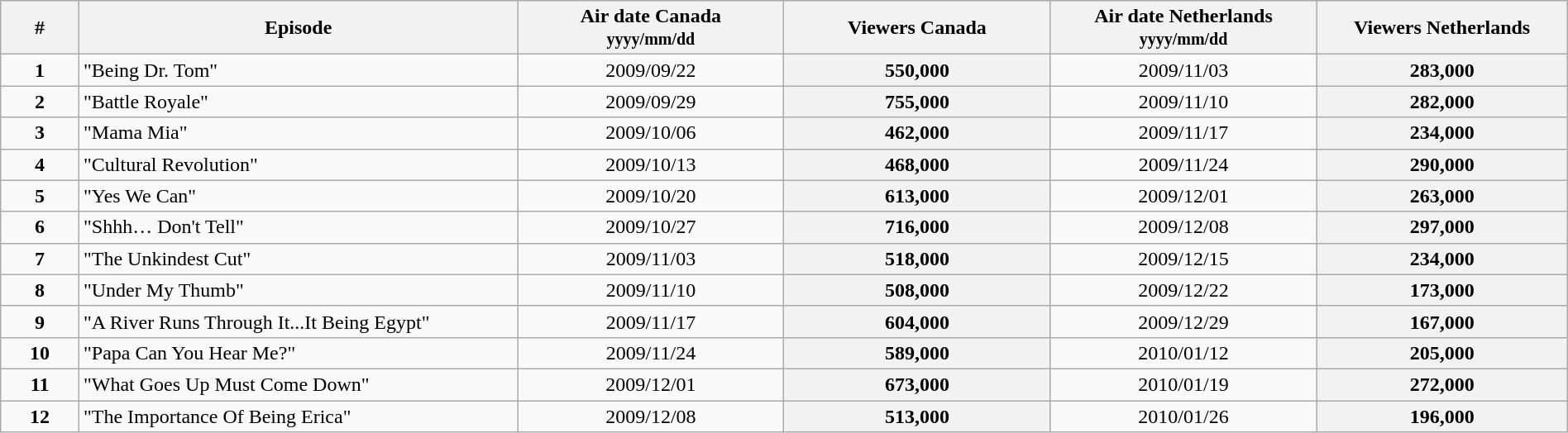<table class="wikitable sortable" style="width:100%;">
<tr>
<th style="width:5%;">#</th>
<th style="width:28%;">Episode</th>
<th style="width:17%;">Air date Canada<br><small>yyyy/mm/dd</small></th>
<th style="width:17%;">Viewers Canada</th>
<th style="width:17%;">Air date Netherlands<br><small>yyyy/mm/dd</small></th>
<th style="width:17%;">Viewers Netherlands</th>
</tr>
<tr>
<td style="text-align:center"><strong>1</strong></td>
<td>"Being Dr. Tom"</td>
<td style="text-align:center">2009/09/22</td>
<th style="text-align:center">550,000</th>
<td style="text-align:center">2009/11/03</td>
<th style="text-align:center">283,000</th>
</tr>
<tr>
<td style="text-align:center"><strong>2</strong></td>
<td>"Battle Royale"</td>
<td style="text-align:center">2009/09/29</td>
<th style="text-align:center">755,000</th>
<td style="text-align:center">2009/11/10</td>
<th style="text-align:center">282,000</th>
</tr>
<tr>
<td style="text-align:center"><strong>3</strong></td>
<td>"Mama Mia"</td>
<td style="text-align:center">2009/10/06</td>
<th style="text-align:center">462,000</th>
<td style="text-align:center">2009/11/17</td>
<th style="text-align:center">234,000</th>
</tr>
<tr>
<td style="text-align:center"><strong>4</strong></td>
<td>"Cultural Revolution"</td>
<td style="text-align:center">2009/10/13</td>
<th style="text-align:center">468,000</th>
<td style="text-align:center">2009/11/24</td>
<th style="text-align:center">290,000</th>
</tr>
<tr>
<td style="text-align:center"><strong>5</strong></td>
<td>"Yes We Can"</td>
<td style="text-align:center">2009/10/20</td>
<th style="text-align:center">613,000</th>
<td style="text-align:center">2009/12/01</td>
<th style="text-align:center">263,000</th>
</tr>
<tr>
<td style="text-align:center"><strong>6</strong></td>
<td>"Shhh… Don't Tell"</td>
<td style="text-align:center">2009/10/27</td>
<th style="text-align:center">716,000</th>
<td style="text-align:center">2009/12/08</td>
<th style="text-align:center">297,000</th>
</tr>
<tr>
<td style="text-align:center"><strong>7</strong></td>
<td>"The Unkindest Cut"</td>
<td style="text-align:center">2009/11/03</td>
<th style="text-align:center">518,000</th>
<td style="text-align:center">2009/12/15</td>
<th style="text-align:center">234,000</th>
</tr>
<tr>
<td style="text-align:center"><strong>8</strong></td>
<td>"Under My Thumb"</td>
<td style="text-align:center">2009/11/10</td>
<th style="text-align:center">508,000</th>
<td style="text-align:center">2009/12/22</td>
<th style="text-align:center">173,000</th>
</tr>
<tr>
<td style="text-align:center"><strong>9</strong></td>
<td>"A River Runs Through It...It Being Egypt"</td>
<td style="text-align:center">2009/11/17</td>
<th style="text-align:center">604,000</th>
<td style="text-align:center">2009/12/29</td>
<th style="text-align:center">167,000</th>
</tr>
<tr>
<td style="text-align:center"><strong>10</strong></td>
<td>"Papa Can You Hear Me?"</td>
<td style="text-align:center">2009/11/24</td>
<th style="text-align:center">589,000</th>
<td style="text-align:center">2010/01/12</td>
<th style="text-align:center">205,000</th>
</tr>
<tr>
<td style="text-align:center"><strong>11</strong></td>
<td>"What Goes Up Must Come Down"</td>
<td style="text-align:center">2009/12/01</td>
<th style="text-align:center">673,000</th>
<td style="text-align:center">2010/01/19</td>
<th style="text-align:center">272,000</th>
</tr>
<tr>
<td style="text-align:center"><strong>12</strong></td>
<td>"The Importance Of Being Erica"</td>
<td style="text-align:center">2009/12/08</td>
<th style="text-align:center">513,000</th>
<td style="text-align:center">2010/01/26</td>
<th style="text-align:center">196,000</th>
</tr>
</table>
